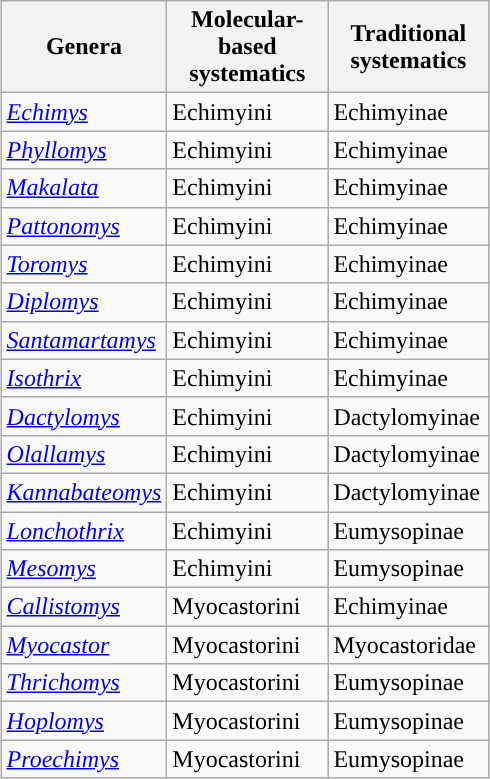<table class="wikitable sortable" style="margin-left: auto; margin-right: auto; border: none;">
<tr>
<th style="width: 100px;">Genera</th>
<th style="width: 100px;">Molecular-based systematics</th>
<th style="width: 100px;">Traditional systematics</th>
</tr>
<tr>
<td><em><a href='#'>Echimys</a></em></td>
<td>Echimyini</td>
<td>Echimyinae</td>
</tr>
<tr>
<td><em><a href='#'>Phyllomys</a></em></td>
<td>Echimyini</td>
<td>Echimyinae</td>
</tr>
<tr>
<td><em><a href='#'>Makalata</a></em></td>
<td>Echimyini</td>
<td>Echimyinae</td>
</tr>
<tr>
<td><em><a href='#'>Pattonomys</a></em></td>
<td>Echimyini</td>
<td>Echimyinae</td>
</tr>
<tr>
<td><em><a href='#'>Toromys</a></em></td>
<td>Echimyini</td>
<td>Echimyinae</td>
</tr>
<tr>
<td><em><a href='#'>Diplomys</a></em></td>
<td>Echimyini</td>
<td>Echimyinae</td>
</tr>
<tr>
<td><em><a href='#'>Santamartamys</a></em></td>
<td>Echimyini</td>
<td>Echimyinae</td>
</tr>
<tr>
<td><em><a href='#'>Isothrix</a></em></td>
<td>Echimyini</td>
<td>Echimyinae</td>
</tr>
<tr>
<td><em><a href='#'>Dactylomys</a></em></td>
<td>Echimyini</td>
<td>Dactylomyinae</td>
</tr>
<tr>
<td><em><a href='#'>Olallamys</a></em></td>
<td>Echimyini</td>
<td>Dactylomyinae</td>
</tr>
<tr>
<td><em><a href='#'>Kannabateomys</a></em></td>
<td>Echimyini</td>
<td>Dactylomyinae</td>
</tr>
<tr>
<td><em><a href='#'>Lonchothrix</a></em></td>
<td>Echimyini</td>
<td>Eumysopinae</td>
</tr>
<tr>
<td><em><a href='#'>Mesomys</a></em></td>
<td>Echimyini</td>
<td>Eumysopinae</td>
</tr>
<tr>
<td><em><a href='#'>Callistomys</a></em></td>
<td>Myocastorini</td>
<td>Echimyinae</td>
</tr>
<tr>
<td><em><a href='#'>Myocastor</a></em></td>
<td>Myocastorini</td>
<td>Myocastoridae</td>
</tr>
<tr>
<td><em><a href='#'>Thrichomys</a></em></td>
<td>Myocastorini</td>
<td>Eumysopinae</td>
</tr>
<tr>
<td><em><a href='#'>Hoplomys</a></em></td>
<td>Myocastorini</td>
<td>Eumysopinae</td>
</tr>
<tr>
<td><em><a href='#'>Proechimys</a></em></td>
<td>Myocastorini</td>
<td>Eumysopinae</td>
</tr>
</table>
